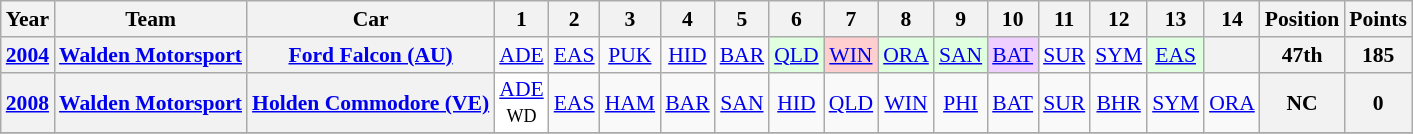<table class="wikitable" style="text-align:center; font-size:90%">
<tr>
<th>Year</th>
<th>Team</th>
<th>Car</th>
<th>1</th>
<th>2</th>
<th>3</th>
<th>4</th>
<th>5</th>
<th>6</th>
<th>7</th>
<th>8</th>
<th>9</th>
<th>10</th>
<th>11</th>
<th>12</th>
<th>13</th>
<th>14</th>
<th>Position</th>
<th>Points</th>
</tr>
<tr>
<th><a href='#'>2004</a></th>
<th><a href='#'>Walden Motorsport</a></th>
<th><a href='#'>Ford Falcon (AU)</a></th>
<td><a href='#'>ADE</a></td>
<td><a href='#'>EAS</a></td>
<td><a href='#'>PUK</a></td>
<td><a href='#'>HID</a></td>
<td><a href='#'>BAR</a></td>
<td style="background:#dfffdf;"><a href='#'>QLD</a><br></td>
<td style="background:#ffcfcf;"><a href='#'>WIN</a><br></td>
<td style="background:#dfffdf;"><a href='#'>ORA</a><br></td>
<td style="background:#dfffdf;"><a href='#'>SAN</a><br></td>
<td style="background:#efcfff;"><a href='#'>BAT</a><br></td>
<td><a href='#'>SUR</a></td>
<td><a href='#'>SYM</a></td>
<td style="background:#dfffdf;"><a href='#'>EAS</a><br></td>
<th></th>
<th>47th</th>
<th>185</th>
</tr>
<tr>
<th><a href='#'>2008</a></th>
<th><a href='#'>Walden Motorsport</a></th>
<th><a href='#'>Holden Commodore (VE)</a></th>
<td style="background:#ffffff;"><a href='#'>ADE</a><br><small>WD</small></td>
<td><a href='#'>EAS</a></td>
<td><a href='#'>HAM</a></td>
<td><a href='#'>BAR</a></td>
<td><a href='#'>SAN</a></td>
<td><a href='#'>HID</a></td>
<td><a href='#'>QLD</a></td>
<td><a href='#'>WIN</a></td>
<td><a href='#'>PHI</a></td>
<td><a href='#'>BAT</a></td>
<td><a href='#'>SUR</a></td>
<td><a href='#'>BHR</a></td>
<td><a href='#'>SYM</a></td>
<td><a href='#'>ORA</a></td>
<th>NC</th>
<th>0</th>
</tr>
<tr>
</tr>
</table>
